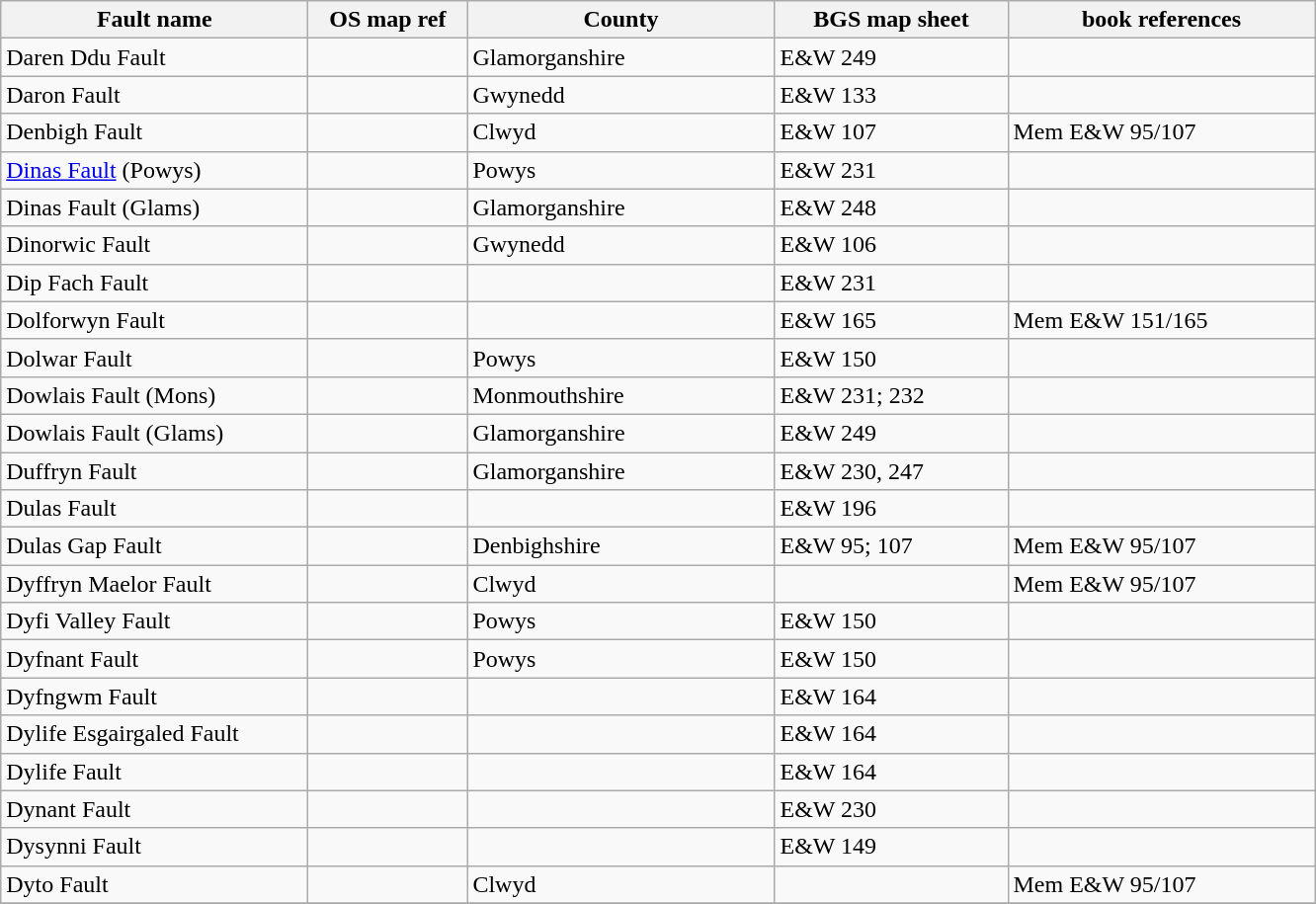<table class="wikitable">
<tr>
<th width="200pt">Fault name</th>
<th width="100pt">OS map ref</th>
<th width="200pt">County</th>
<th width="150pt">BGS map sheet</th>
<th width="200pt">book references</th>
</tr>
<tr>
<td>Daren Ddu Fault</td>
<td></td>
<td>Glamorganshire</td>
<td>E&W 249</td>
<td></td>
</tr>
<tr>
<td>Daron Fault</td>
<td></td>
<td>Gwynedd</td>
<td>E&W 133</td>
<td></td>
</tr>
<tr>
<td>Denbigh Fault</td>
<td></td>
<td>Clwyd</td>
<td>E&W 107</td>
<td>Mem E&W 95/107</td>
</tr>
<tr>
<td><a href='#'>Dinas Fault</a> (Powys)</td>
<td></td>
<td>Powys</td>
<td>E&W 231</td>
<td></td>
</tr>
<tr>
<td>Dinas Fault (Glams)</td>
<td></td>
<td>Glamorganshire</td>
<td>E&W 248</td>
<td></td>
</tr>
<tr>
<td>Dinorwic Fault</td>
<td></td>
<td>Gwynedd</td>
<td>E&W 106</td>
<td></td>
</tr>
<tr>
<td>Dip Fach Fault</td>
<td></td>
<td></td>
<td>E&W 231</td>
<td></td>
</tr>
<tr>
<td>Dolforwyn Fault</td>
<td></td>
<td></td>
<td>E&W 165</td>
<td>Mem E&W 151/165</td>
</tr>
<tr>
<td>Dolwar Fault</td>
<td></td>
<td>Powys</td>
<td>E&W 150</td>
<td></td>
</tr>
<tr>
<td>Dowlais Fault (Mons)</td>
<td></td>
<td>Monmouthshire</td>
<td>E&W 231; 232</td>
<td></td>
</tr>
<tr>
<td>Dowlais Fault (Glams)</td>
<td></td>
<td>Glamorganshire</td>
<td>E&W 249</td>
<td></td>
</tr>
<tr>
<td>Duffryn Fault</td>
<td></td>
<td>Glamorganshire</td>
<td>E&W 230, 247</td>
<td></td>
</tr>
<tr>
<td>Dulas Fault</td>
<td></td>
<td></td>
<td>E&W 196</td>
<td></td>
</tr>
<tr>
<td>Dulas Gap Fault</td>
<td></td>
<td>Denbighshire</td>
<td>E&W 95; 107</td>
<td>Mem E&W 95/107</td>
</tr>
<tr>
<td>Dyffryn Maelor Fault</td>
<td></td>
<td>Clwyd</td>
<td></td>
<td>Mem E&W 95/107</td>
</tr>
<tr>
<td>Dyfi Valley Fault</td>
<td></td>
<td>Powys</td>
<td>E&W 150</td>
<td></td>
</tr>
<tr>
<td>Dyfnant Fault</td>
<td></td>
<td>Powys</td>
<td>E&W 150</td>
<td></td>
</tr>
<tr>
<td>Dyfngwm Fault</td>
<td></td>
<td></td>
<td>E&W 164</td>
<td></td>
</tr>
<tr>
<td>Dylife Esgairgaled Fault</td>
<td></td>
<td></td>
<td>E&W 164</td>
<td></td>
</tr>
<tr>
<td>Dylife Fault</td>
<td></td>
<td></td>
<td>E&W 164</td>
<td></td>
</tr>
<tr>
<td>Dynant Fault</td>
<td></td>
<td></td>
<td>E&W 230</td>
<td></td>
</tr>
<tr>
<td>Dysynni Fault</td>
<td></td>
<td></td>
<td>E&W 149</td>
<td></td>
</tr>
<tr>
<td>Dyto Fault</td>
<td></td>
<td>Clwyd</td>
<td></td>
<td>Mem E&W 95/107</td>
</tr>
<tr>
</tr>
</table>
